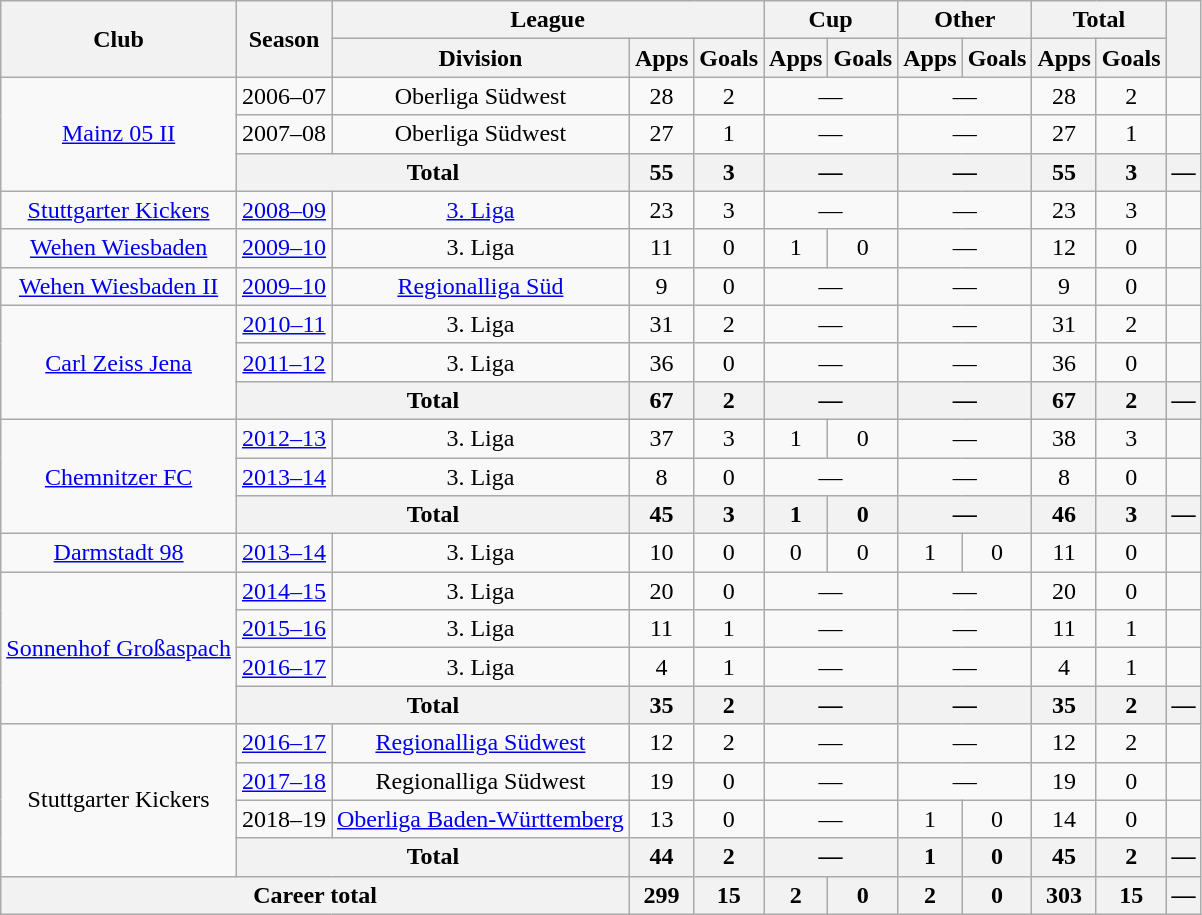<table class="wikitable" style="text-align:center">
<tr>
<th rowspan="2">Club</th>
<th rowspan="2">Season</th>
<th colspan="3">League</th>
<th colspan="2">Cup</th>
<th colspan="2">Other</th>
<th colspan="2">Total</th>
<th rowspan="2"></th>
</tr>
<tr>
<th>Division</th>
<th>Apps</th>
<th>Goals</th>
<th>Apps</th>
<th>Goals</th>
<th>Apps</th>
<th>Goals</th>
<th>Apps</th>
<th>Goals</th>
</tr>
<tr>
<td rowspan="3"><a href='#'>Mainz 05 II</a></td>
<td>2006–07</td>
<td>Oberliga Südwest</td>
<td>28</td>
<td>2</td>
<td colspan="2">—</td>
<td colspan="2">—</td>
<td>28</td>
<td>2</td>
<td></td>
</tr>
<tr>
<td>2007–08</td>
<td>Oberliga Südwest</td>
<td>27</td>
<td>1</td>
<td colspan="2">—</td>
<td colspan="2">—</td>
<td>27</td>
<td>1</td>
<td></td>
</tr>
<tr>
<th colspan="2">Total</th>
<th>55</th>
<th>3</th>
<th colspan="2">—</th>
<th colspan="2">—</th>
<th>55</th>
<th>3</th>
<th>—</th>
</tr>
<tr>
<td><a href='#'>Stuttgarter Kickers</a></td>
<td><a href='#'>2008–09</a></td>
<td><a href='#'>3. Liga</a></td>
<td>23</td>
<td>3</td>
<td colspan="2">—</td>
<td colspan="2">—</td>
<td>23</td>
<td>3</td>
<td></td>
</tr>
<tr>
<td><a href='#'>Wehen Wiesbaden</a></td>
<td><a href='#'>2009–10</a></td>
<td>3. Liga</td>
<td>11</td>
<td>0</td>
<td>1</td>
<td>0</td>
<td colspan="2">—</td>
<td>12</td>
<td>0</td>
<td></td>
</tr>
<tr>
<td><a href='#'>Wehen Wiesbaden II</a></td>
<td><a href='#'>2009–10</a></td>
<td><a href='#'>Regionalliga Süd</a></td>
<td>9</td>
<td>0</td>
<td colspan="2">—</td>
<td colspan="2">—</td>
<td>9</td>
<td>0</td>
<td></td>
</tr>
<tr>
<td rowspan="3"><a href='#'>Carl Zeiss Jena</a></td>
<td><a href='#'>2010–11</a></td>
<td>3. Liga</td>
<td>31</td>
<td>2</td>
<td colspan="2">—</td>
<td colspan="2">—</td>
<td>31</td>
<td>2</td>
<td></td>
</tr>
<tr>
<td><a href='#'>2011–12</a></td>
<td>3. Liga</td>
<td>36</td>
<td>0</td>
<td colspan="2">—</td>
<td colspan="2">—</td>
<td>36</td>
<td>0</td>
<td></td>
</tr>
<tr>
<th colspan="2">Total</th>
<th>67</th>
<th>2</th>
<th colspan="2">—</th>
<th colspan="2">—</th>
<th>67</th>
<th>2</th>
<th>—</th>
</tr>
<tr>
<td rowspan="3"><a href='#'>Chemnitzer FC</a></td>
<td><a href='#'>2012–13</a></td>
<td>3. Liga</td>
<td>37</td>
<td>3</td>
<td>1</td>
<td>0</td>
<td colspan="2">—</td>
<td>38</td>
<td>3</td>
<td></td>
</tr>
<tr>
<td><a href='#'>2013–14</a></td>
<td>3. Liga</td>
<td>8</td>
<td>0</td>
<td colspan="2">—</td>
<td colspan="2">—</td>
<td>8</td>
<td>0</td>
<td></td>
</tr>
<tr>
<th colspan="2">Total</th>
<th>45</th>
<th>3</th>
<th>1</th>
<th>0</th>
<th colspan="2">—</th>
<th>46</th>
<th>3</th>
<th>—</th>
</tr>
<tr>
<td><a href='#'>Darmstadt 98</a></td>
<td><a href='#'>2013–14</a></td>
<td>3. Liga</td>
<td>10</td>
<td>0</td>
<td>0</td>
<td>0</td>
<td>1</td>
<td>0</td>
<td>11</td>
<td>0</td>
<td></td>
</tr>
<tr>
<td rowspan="4"><a href='#'>Sonnenhof Großaspach</a></td>
<td><a href='#'>2014–15</a></td>
<td>3. Liga</td>
<td>20</td>
<td>0</td>
<td colspan="2">—</td>
<td colspan="2">—</td>
<td>20</td>
<td>0</td>
<td></td>
</tr>
<tr>
<td><a href='#'>2015–16</a></td>
<td>3. Liga</td>
<td>11</td>
<td>1</td>
<td colspan="2">—</td>
<td colspan="2">—</td>
<td>11</td>
<td>1</td>
<td></td>
</tr>
<tr>
<td><a href='#'>2016–17</a></td>
<td>3. Liga</td>
<td>4</td>
<td>1</td>
<td colspan="2">—</td>
<td colspan="2">—</td>
<td>4</td>
<td>1</td>
<td></td>
</tr>
<tr>
<th colspan="2">Total</th>
<th>35</th>
<th>2</th>
<th colspan="2">—</th>
<th colspan="2">—</th>
<th>35</th>
<th>2</th>
<th>—</th>
</tr>
<tr>
<td rowspan="4">Stuttgarter Kickers</td>
<td><a href='#'>2016–17</a></td>
<td><a href='#'>Regionalliga Südwest</a></td>
<td>12</td>
<td>2</td>
<td colspan="2">—</td>
<td colspan="2">—</td>
<td>12</td>
<td>2</td>
<td></td>
</tr>
<tr>
<td><a href='#'>2017–18</a></td>
<td>Regionalliga Südwest</td>
<td>19</td>
<td>0</td>
<td colspan="2">—</td>
<td colspan="2">—</td>
<td>19</td>
<td>0</td>
<td></td>
</tr>
<tr>
<td>2018–19</td>
<td><a href='#'>Oberliga Baden-Württemberg</a></td>
<td>13</td>
<td>0</td>
<td colspan="2">—</td>
<td>1</td>
<td>0</td>
<td>14</td>
<td>0</td>
<td></td>
</tr>
<tr>
<th colspan="2">Total</th>
<th>44</th>
<th>2</th>
<th colspan="2">—</th>
<th>1</th>
<th>0</th>
<th>45</th>
<th>2</th>
<th>—</th>
</tr>
<tr>
<th colspan="3">Career total</th>
<th>299</th>
<th>15</th>
<th>2</th>
<th>0</th>
<th>2</th>
<th>0</th>
<th>303</th>
<th>15</th>
<th>—</th>
</tr>
</table>
